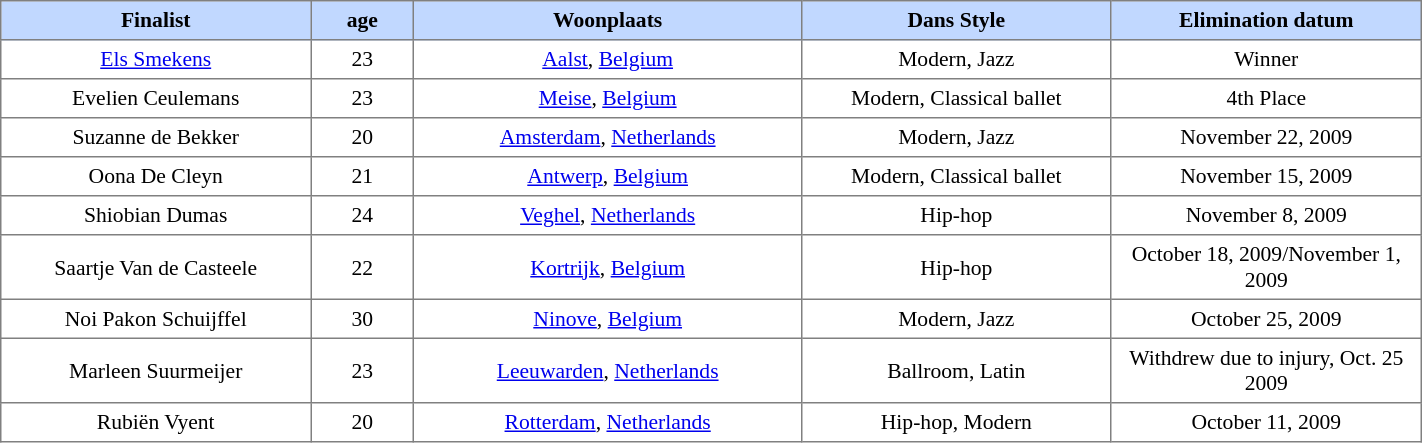<table border="1" cellpadding="4" cellspacing="0" style="text-align:center; font-size:90%; border-collapse:collapse;" width=75%>
<tr style="background:#C1D8FF;">
<th width=12%>Finalist</th>
<th width=4%; align=center>age</th>
<th width=15%>Woonplaats</th>
<th width=12%>Dans Style</th>
<th width=12%>Elimination datum</th>
</tr>
<tr>
<td><a href='#'>Els Smekens</a></td>
<td>23</td>
<td><a href='#'>Aalst</a>, <a href='#'>Belgium</a></td>
<td>Modern, Jazz</td>
<td>Winner</td>
</tr>
<tr>
<td>Evelien Ceulemans</td>
<td>23</td>
<td><a href='#'>Meise</a>, <a href='#'>Belgium</a></td>
<td>Modern, Classical ballet</td>
<td>4th Place</td>
</tr>
<tr>
<td>Suzanne de Bekker</td>
<td>20</td>
<td><a href='#'>Amsterdam</a>, <a href='#'>Netherlands</a></td>
<td>Modern, Jazz</td>
<td>November 22, 2009</td>
</tr>
<tr>
<td>Oona De Cleyn</td>
<td>21</td>
<td><a href='#'>Antwerp</a>, <a href='#'>Belgium</a></td>
<td>Modern, Classical ballet</td>
<td>November 15, 2009</td>
</tr>
<tr>
<td>Shiobian Dumas</td>
<td>24</td>
<td><a href='#'>Veghel</a>, <a href='#'>Netherlands</a></td>
<td>Hip-hop</td>
<td>November 8, 2009</td>
</tr>
<tr>
<td>Saartje Van de Casteele</td>
<td>22</td>
<td><a href='#'>Kortrijk</a>, <a href='#'>Belgium</a></td>
<td>Hip-hop</td>
<td>October 18, 2009/November 1, 2009</td>
</tr>
<tr>
<td>Noi Pakon Schuijffel</td>
<td>30</td>
<td><a href='#'>Ninove</a>, <a href='#'>Belgium</a></td>
<td>Modern, Jazz</td>
<td>October 25, 2009</td>
</tr>
<tr>
<td>Marleen Suurmeijer</td>
<td>23</td>
<td><a href='#'>Leeuwarden</a>, <a href='#'>Netherlands</a></td>
<td>Ballroom, Latin</td>
<td>Withdrew due to injury, Oct. 25 2009</td>
</tr>
<tr>
<td>Rubiën Vyent</td>
<td>20</td>
<td><a href='#'>Rotterdam</a>, <a href='#'>Netherlands</a></td>
<td>Hip-hop, Modern</td>
<td>October 11, 2009</td>
</tr>
</table>
